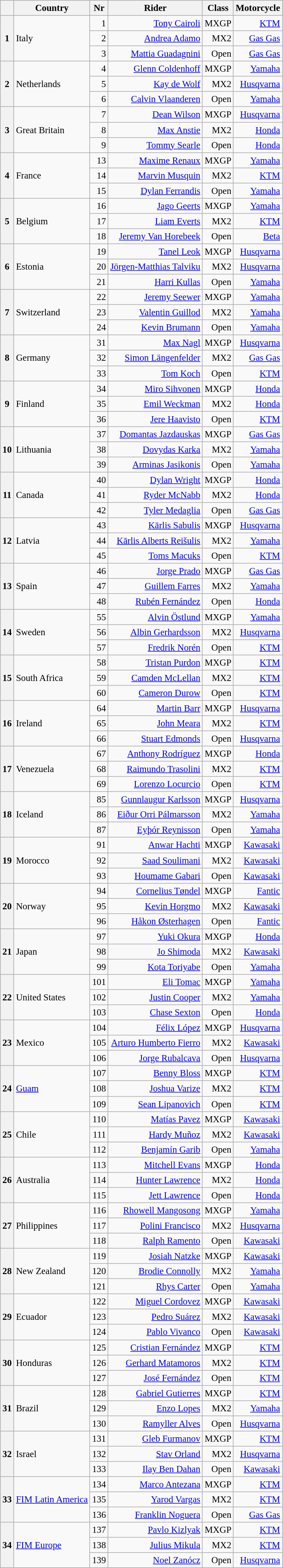<table class="wikitable" style="font-size: 95%">
<tr>
<th></th>
<th>Country</th>
<th>Nr</th>
<th>Rider</th>
<th>Class</th>
<th>Motorcycle</th>
</tr>
<tr>
<th rowspan=3>1</th>
<td rowspan=3> Italy</td>
<td align="right">1</td>
<td align="right"><a href='#'>Tony Cairoli</a></td>
<td align="right">MXGP</td>
<td align="right"><a href='#'>KTM</a></td>
</tr>
<tr>
<td align="right">2</td>
<td align="right"><a href='#'>Andrea Adamo</a></td>
<td align="right">MX2</td>
<td align="right"><a href='#'>Gas Gas</a></td>
</tr>
<tr>
<td align="right">3</td>
<td align="right"><a href='#'>Mattia Guadagnini</a></td>
<td align="right">Open</td>
<td align="right"><a href='#'>Gas Gas</a></td>
</tr>
<tr>
<th rowspan=3>2</th>
<td rowspan=3> Netherlands</td>
<td align="right">4</td>
<td align="right"><a href='#'>Glenn Coldenhoff</a></td>
<td align="right">MXGP</td>
<td align="right"><a href='#'>Yamaha</a></td>
</tr>
<tr>
<td align="right">5</td>
<td align="right"><a href='#'>Kay de Wolf</a></td>
<td align="right">MX2</td>
<td align="right"><a href='#'>Husqvarna</a></td>
</tr>
<tr>
<td align="right">6</td>
<td align="right"><a href='#'>Calvin Vlaanderen</a></td>
<td align="right">Open</td>
<td align="right"><a href='#'>Yamaha</a></td>
</tr>
<tr>
<th rowspan=3>3</th>
<td rowspan=3> Great Britain</td>
<td align="right">7</td>
<td align="right"><a href='#'>Dean Wilson</a></td>
<td align="right">MXGP</td>
<td align="right"><a href='#'>Husqvarna</a></td>
</tr>
<tr>
<td align="right">8</td>
<td align="right"><a href='#'>Max Anstie</a></td>
<td align="right">MX2</td>
<td align="right"><a href='#'>Honda</a></td>
</tr>
<tr>
<td align="right">9</td>
<td align="right"><a href='#'>Tommy Searle</a></td>
<td align="right">Open</td>
<td align="right"><a href='#'>Honda</a></td>
</tr>
<tr>
<th rowspan=3>4</th>
<td rowspan=3> France</td>
<td align="right">13</td>
<td align="right"><a href='#'>Maxime Renaux</a></td>
<td align="right">MXGP</td>
<td align="right"><a href='#'>Yamaha</a></td>
</tr>
<tr>
<td align="right">14</td>
<td align="right"><a href='#'>Marvin Musquin</a></td>
<td align="right">MX2</td>
<td align="right"><a href='#'>KTM</a></td>
</tr>
<tr>
<td align="right">15</td>
<td align="right"><a href='#'>Dylan Ferrandis</a></td>
<td align="right">Open</td>
<td align="right"><a href='#'>Yamaha</a></td>
</tr>
<tr>
<th rowspan=3>5</th>
<td rowspan=3> Belgium</td>
<td align="right">16</td>
<td align="right"><a href='#'>Jago Geerts</a></td>
<td align="right">MXGP</td>
<td align="right"><a href='#'>Yamaha</a></td>
</tr>
<tr>
<td align="right">17</td>
<td align="right"><a href='#'>Liam Everts</a></td>
<td align="right">MX2</td>
<td align="right"><a href='#'>KTM</a></td>
</tr>
<tr>
<td align="right">18</td>
<td align="right"><a href='#'>Jeremy Van Horebeek</a></td>
<td align="right">Open</td>
<td align="right"><a href='#'>Beta</a></td>
</tr>
<tr>
<th rowspan=3>6</th>
<td rowspan=3> Estonia</td>
<td align="right">19</td>
<td align="right"><a href='#'>Tanel Leok</a></td>
<td align="right">MXGP</td>
<td align="right"><a href='#'>Husqvarna</a></td>
</tr>
<tr>
<td align="right">20</td>
<td align="right"><a href='#'>Jörgen-Matthias Talviku</a></td>
<td align="right">MX2</td>
<td align="right"><a href='#'>Husqvarna</a></td>
</tr>
<tr>
<td align="right">21</td>
<td align="right"><a href='#'>Harri Kullas</a></td>
<td align="right">Open</td>
<td align="right"><a href='#'>Yamaha</a></td>
</tr>
<tr>
<th rowspan=3>7</th>
<td rowspan=3> Switzerland</td>
<td align="right">22</td>
<td align="right"><a href='#'>Jeremy Seewer</a></td>
<td align="right">MXGP</td>
<td align="right"><a href='#'>Yamaha</a></td>
</tr>
<tr>
<td align="right">23</td>
<td align="right"><a href='#'>Valentin Guillod</a></td>
<td align="right">MX2</td>
<td align="right"><a href='#'>Yamaha</a></td>
</tr>
<tr>
<td align="right">24</td>
<td align="right"><a href='#'>Kevin Brumann</a></td>
<td align="right">Open</td>
<td align="right"><a href='#'>Yamaha</a></td>
</tr>
<tr>
<th rowspan=3>8</th>
<td rowspan=3> Germany</td>
<td align="right">31</td>
<td align="right"><a href='#'>Max Nagl</a></td>
<td align="right">MXGP</td>
<td align="right"><a href='#'>Husqvarna</a></td>
</tr>
<tr>
<td align="right">32</td>
<td align="right"><a href='#'>Simon Längenfelder</a></td>
<td align="right">MX2</td>
<td align="right"><a href='#'>Gas Gas</a></td>
</tr>
<tr>
<td align="right">33</td>
<td align="right"><a href='#'>Tom Koch</a></td>
<td align="right">Open</td>
<td align="right"><a href='#'>KTM</a></td>
</tr>
<tr>
<th rowspan=3>9</th>
<td rowspan=3> Finland</td>
<td align="right">34</td>
<td align="right"><a href='#'>Miro Sihvonen</a></td>
<td align="right">MXGP</td>
<td align="right"><a href='#'>Honda</a></td>
</tr>
<tr>
<td align="right">35</td>
<td align="right"><a href='#'>Emil Weckman</a></td>
<td align="right">MX2</td>
<td align="right"><a href='#'>Honda</a></td>
</tr>
<tr>
<td align="right">36</td>
<td align="right"><a href='#'>Jere Haavisto</a></td>
<td align="right">Open</td>
<td align="right"><a href='#'>KTM</a></td>
</tr>
<tr>
<th rowspan=3>10</th>
<td rowspan=3> Lithuania</td>
<td align="right">37</td>
<td align="right"><a href='#'>Domantas Jazdauskas</a></td>
<td align="right">MXGP</td>
<td align="right"><a href='#'>Gas Gas</a></td>
</tr>
<tr>
<td align="right">38</td>
<td align="right"><a href='#'>Dovydas Karka</a></td>
<td align="right">MX2</td>
<td align="right"><a href='#'>Yamaha</a></td>
</tr>
<tr>
<td align="right">39</td>
<td align="right"><a href='#'>Arminas Jasikonis</a></td>
<td align="right">Open</td>
<td align="right"><a href='#'>Yamaha</a></td>
</tr>
<tr>
<th rowspan=3>11</th>
<td rowspan=3> Canada</td>
<td align="right">40</td>
<td align="right"><a href='#'>Dylan Wright</a></td>
<td align="right">MXGP</td>
<td align="right"><a href='#'>Honda</a></td>
</tr>
<tr>
<td align="right">41</td>
<td align="right"><a href='#'>Ryder McNabb</a></td>
<td align="right">MX2</td>
<td align="right"><a href='#'>Honda</a></td>
</tr>
<tr>
<td align="right">42</td>
<td align="right"><a href='#'>Tyler Medaglia</a></td>
<td align="right">Open</td>
<td align="right"><a href='#'>Gas Gas</a></td>
</tr>
<tr>
<th rowspan=3>12</th>
<td rowspan=3> Latvia</td>
<td align="right">43</td>
<td align="right"><a href='#'>Kārlis Sabulis</a></td>
<td align="right">MXGP</td>
<td align="right"><a href='#'>Husqvarna</a></td>
</tr>
<tr>
<td align="right">44</td>
<td align="right"><a href='#'>Kārlis Alberts Reišulis</a></td>
<td align="right">MX2</td>
<td align="right"><a href='#'>Yamaha</a></td>
</tr>
<tr>
<td align="right">45</td>
<td align="right"><a href='#'>Toms Macuks</a></td>
<td align="right">Open</td>
<td align="right"><a href='#'>KTM</a></td>
</tr>
<tr>
<th rowspan=3>13</th>
<td rowspan=3> Spain</td>
<td align="right">46</td>
<td align="right"><a href='#'>Jorge Prado</a></td>
<td align="right">MXGP</td>
<td align="right"><a href='#'>Gas Gas</a></td>
</tr>
<tr>
<td align="right">47</td>
<td align="right"><a href='#'>Guillem Farres</a></td>
<td align="right">MX2</td>
<td align="right"><a href='#'>Yamaha</a></td>
</tr>
<tr>
<td align="right">48</td>
<td align="right"><a href='#'>Rubén Fernández</a></td>
<td align="right">Open</td>
<td align="right"><a href='#'>Honda</a></td>
</tr>
<tr>
<th rowspan=3>14</th>
<td rowspan=3> Sweden</td>
<td align="right">55</td>
<td align="right"><a href='#'>Alvin Östlund</a></td>
<td align="right">MXGP</td>
<td align="right"><a href='#'>Yamaha</a></td>
</tr>
<tr>
<td align="right">56</td>
<td align="right"><a href='#'>Albin Gerhardsson</a></td>
<td align="right">MX2</td>
<td align="right"><a href='#'>Husqvarna</a></td>
</tr>
<tr>
<td align="right">57</td>
<td align="right"><a href='#'>Fredrik Norén</a></td>
<td align="right">Open</td>
<td align="right"><a href='#'>KTM</a></td>
</tr>
<tr>
<th rowspan=3>15</th>
<td rowspan=3> South Africa</td>
<td align="right">58</td>
<td align="right"><a href='#'>Tristan Purdon</a></td>
<td align="right">MXGP</td>
<td align="right"><a href='#'>KTM</a></td>
</tr>
<tr>
<td align="right">59</td>
<td align="right"><a href='#'>Camden McLellan</a></td>
<td align="right">MX2</td>
<td align="right"><a href='#'>KTM</a></td>
</tr>
<tr>
<td align="right">60</td>
<td align="right"><a href='#'>Cameron Durow</a></td>
<td align="right">Open</td>
<td align="right"><a href='#'>KTM</a></td>
</tr>
<tr>
<th rowspan=3>16</th>
<td rowspan=3> Ireland</td>
<td align="right">64</td>
<td align="right"><a href='#'>Martin Barr</a></td>
<td align="right">MXGP</td>
<td align="right"><a href='#'>Husqvarna</a></td>
</tr>
<tr>
<td align="right">65</td>
<td align="right"><a href='#'>John Meara</a></td>
<td align="right">MX2</td>
<td align="right"><a href='#'>KTM</a></td>
</tr>
<tr>
<td align="right">66</td>
<td align="right"><a href='#'>Stuart Edmonds</a></td>
<td align="right">Open</td>
<td align="right"><a href='#'>Husqvarna</a></td>
</tr>
<tr>
<th rowspan=3>17</th>
<td rowspan=3> Venezuela</td>
<td align="right">67</td>
<td align="right"><a href='#'>Anthony Rodríguez</a></td>
<td align="right">MXGP</td>
<td align="right"><a href='#'>Honda</a></td>
</tr>
<tr>
<td align="right">68</td>
<td align="right"><a href='#'>Raimundo Trasolini</a></td>
<td align="right">MX2</td>
<td align="right"><a href='#'>KTM</a></td>
</tr>
<tr>
<td align="right">69</td>
<td align="right"><a href='#'>Lorenzo Locurcio</a></td>
<td align="right">Open</td>
<td align="right"><a href='#'>KTM</a></td>
</tr>
<tr>
<th rowspan=3>18</th>
<td rowspan=3> Iceland</td>
<td align="right">85</td>
<td align="right"><a href='#'>Gunnlaugur Karlsson</a></td>
<td align="right">MXGP</td>
<td align="right"><a href='#'>Husqvarna</a></td>
</tr>
<tr>
<td align="right">86</td>
<td align="right"><a href='#'>Eiður Orri Pálmarsson</a></td>
<td align="right">MX2</td>
<td align="right"><a href='#'>Yamaha</a></td>
</tr>
<tr>
<td align="right">87</td>
<td align="right"><a href='#'>Eyþór Reynisson</a></td>
<td align="right">Open</td>
<td align="right"><a href='#'>Yamaha</a></td>
</tr>
<tr>
<th rowspan=3>19</th>
<td rowspan=3> Morocco</td>
<td align="right">91</td>
<td align="right"><a href='#'>Anwar Hachti</a></td>
<td align="right">MXGP</td>
<td align="right"><a href='#'>Kawasaki</a></td>
</tr>
<tr>
<td align="right">92</td>
<td align="right"><a href='#'>Saad Soulimani</a></td>
<td align="right">MX2</td>
<td align="right"><a href='#'>Kawasaki</a></td>
</tr>
<tr>
<td align="right">93</td>
<td align="right"><a href='#'>Houmame Gabari</a></td>
<td align="right">Open</td>
<td align="right"><a href='#'>Kawasaki</a></td>
</tr>
<tr>
<th rowspan=3>20</th>
<td rowspan=3> Norway</td>
<td align="right">94</td>
<td align="right"><a href='#'>Cornelius Tøndel</a></td>
<td align="right">MXGP</td>
<td align="right"><a href='#'>Fantic</a></td>
</tr>
<tr>
<td align="right">95</td>
<td align="right"><a href='#'>Kevin Horgmo</a></td>
<td align="right">MX2</td>
<td align="right"><a href='#'>Kawasaki</a></td>
</tr>
<tr>
<td align="right">96</td>
<td align="right"><a href='#'>Håkon Østerhagen</a></td>
<td align="right">Open</td>
<td align="right"><a href='#'>Fantic</a></td>
</tr>
<tr>
<th rowspan=3>21</th>
<td rowspan=3> Japan</td>
<td align="right">97</td>
<td align="right"><a href='#'>Yuki Okura</a></td>
<td align="right">MXGP</td>
<td align="right"><a href='#'>Honda</a></td>
</tr>
<tr>
<td align="right">98</td>
<td align="right"><a href='#'>Jo Shimoda</a></td>
<td align="right">MX2</td>
<td align="right"><a href='#'>Kawasaki</a></td>
</tr>
<tr>
<td align="right">99</td>
<td align="right"><a href='#'>Kota Toriyabe</a></td>
<td align="right">Open</td>
<td align="right"><a href='#'>Yamaha</a></td>
</tr>
<tr>
<th rowspan=3>22</th>
<td rowspan=3> United States</td>
<td align="right">101</td>
<td align="right"><a href='#'>Eli Tomac</a></td>
<td align="right">MXGP</td>
<td align="right"><a href='#'>Yamaha</a></td>
</tr>
<tr>
<td align="right">102</td>
<td align="right"><a href='#'>Justin Cooper</a></td>
<td align="right">MX2</td>
<td align="right"><a href='#'>Yamaha</a></td>
</tr>
<tr>
<td align="right">103</td>
<td align="right"><a href='#'>Chase Sexton</a></td>
<td align="right">Open</td>
<td align="right"><a href='#'>Honda</a></td>
</tr>
<tr>
<th rowspan=3>23</th>
<td rowspan=3> Mexico</td>
<td align="right">104</td>
<td align="right"><a href='#'>Félix López</a></td>
<td align="right">MXGP</td>
<td align="right"><a href='#'>Husqvarna</a></td>
</tr>
<tr>
<td align="right">105</td>
<td align="right"><a href='#'>Arturo Humberto Fierro</a></td>
<td align="right">MX2</td>
<td align="right"><a href='#'>Kawasaki</a></td>
</tr>
<tr>
<td align="right">106</td>
<td align="right"><a href='#'>Jorge Rubalcava</a></td>
<td align="right">Open</td>
<td align="right"><a href='#'>Husqvarna</a></td>
</tr>
<tr>
<th rowspan=3>24</th>
<td rowspan=3> <a href='#'>Guam</a></td>
<td align="right">107</td>
<td align="right"><a href='#'>Benny Bloss</a></td>
<td align="right">MXGP</td>
<td align="right"><a href='#'>KTM</a></td>
</tr>
<tr>
<td align="right">108</td>
<td align="right"><a href='#'>Joshua Varize</a></td>
<td align="right">MX2</td>
<td align="right"><a href='#'>KTM</a></td>
</tr>
<tr>
<td align="right">109</td>
<td align="right"><a href='#'>Sean Lipanovich</a></td>
<td align="right">Open</td>
<td align="right"><a href='#'>KTM</a></td>
</tr>
<tr>
<th rowspan="3">25</th>
<td rowspan="3"> Chile</td>
<td align="right">110</td>
<td align="right"><a href='#'>Matías Pavez</a></td>
<td align="right">MXGP</td>
<td align="right"><a href='#'>Kawasaki</a></td>
</tr>
<tr>
<td align="right">111</td>
<td align="right"><a href='#'>Hardy Muñoz</a></td>
<td align="right">MX2</td>
<td align="right"><a href='#'>Kawasaki</a></td>
</tr>
<tr>
<td align="right">112</td>
<td align="right"><a href='#'>Benjamín Garib</a></td>
<td align="right">Open</td>
<td align="right"><a href='#'>Yamaha</a></td>
</tr>
<tr>
<th rowspan=3>26</th>
<td rowspan=3> Australia</td>
<td align="right">113</td>
<td align="right"><a href='#'>Mitchell Evans</a></td>
<td align="right">MXGP</td>
<td align="right"><a href='#'>Honda</a></td>
</tr>
<tr>
<td align="right">114</td>
<td align="right"><a href='#'>Hunter Lawrence</a></td>
<td align="right">MX2</td>
<td align="right"><a href='#'>Honda</a></td>
</tr>
<tr>
<td align="right">115</td>
<td align="right"><a href='#'>Jett Lawrence</a></td>
<td align="right">Open</td>
<td align="right"><a href='#'>Honda</a></td>
</tr>
<tr>
<th rowspan="3">27</th>
<td rowspan="3"> Philippines</td>
<td align="right">116</td>
<td align="right"><a href='#'>Rhowell Mangosong</a></td>
<td align="right">MXGP</td>
<td align="right"><a href='#'>Yamaha</a></td>
</tr>
<tr>
<td align="right">117</td>
<td align="right"><a href='#'>Polini Francisco</a></td>
<td align="right">MX2</td>
<td align="right"><a href='#'>Husqvarna</a></td>
</tr>
<tr>
<td align="right">118</td>
<td align="right"><a href='#'>Ralph Ramento</a></td>
<td align="right">Open</td>
<td align="right"><a href='#'>Kawasaki</a></td>
</tr>
<tr>
<th rowspan=3>28</th>
<td rowspan=3> New Zealand</td>
<td align="right">119</td>
<td align="right"><a href='#'>Josiah Natzke</a></td>
<td align="right">MXGP</td>
<td align="right"><a href='#'>Kawasaki</a></td>
</tr>
<tr>
<td align="right">120</td>
<td align="right"><a href='#'>Brodie Connolly</a></td>
<td align="right">MX2</td>
<td align="right"><a href='#'>Yamaha</a></td>
</tr>
<tr>
<td align="right">121</td>
<td align="right"><a href='#'>Rhys Carter</a></td>
<td align="right">Open</td>
<td align="right"><a href='#'>Yamaha</a></td>
</tr>
<tr>
<th rowspan="3">29</th>
<td rowspan="3"> Ecuador</td>
<td align="right">122</td>
<td align="right"><a href='#'>Miguel Cordovez</a></td>
<td align="right">MXGP</td>
<td align="right"><a href='#'>Kawasaki</a></td>
</tr>
<tr>
<td align="right">123</td>
<td align="right"><a href='#'>Pedro Suárez</a></td>
<td align="right">MX2</td>
<td align="right"><a href='#'>Kawasaki</a></td>
</tr>
<tr>
<td align="right">124</td>
<td align="right"><a href='#'>Pablo Vivanco</a></td>
<td align="right">Open</td>
<td align="right"><a href='#'>Kawasaki</a></td>
</tr>
<tr>
<th rowspan="3">30</th>
<td rowspan="3"> Honduras</td>
<td align="right">125</td>
<td align="right"><a href='#'>Cristian Fernández</a></td>
<td align="right">MXGP</td>
<td align="right"><a href='#'>KTM</a></td>
</tr>
<tr>
<td align="right">126</td>
<td align="right"><a href='#'>Gerhard Matamoros</a></td>
<td align="right">MX2</td>
<td align="right"><a href='#'>KTM</a></td>
</tr>
<tr>
<td align="right">127</td>
<td align="right"><a href='#'>José Fernández</a></td>
<td align="right">Open</td>
<td align="right"><a href='#'>KTM</a></td>
</tr>
<tr>
<th rowspan=3>31</th>
<td rowspan=3> Brazil</td>
<td align="right">128</td>
<td align="right"><a href='#'>Gabriel Gutierres</a></td>
<td align="right">MXGP</td>
<td align="right"><a href='#'>KTM</a></td>
</tr>
<tr>
<td align="right">129</td>
<td align="right"><a href='#'>Enzo Lopes</a></td>
<td align="right">MX2</td>
<td align="right"><a href='#'>Yamaha</a></td>
</tr>
<tr>
<td align="right">130</td>
<td align="right"><a href='#'>Ramyller Alves</a></td>
<td align="right">Open</td>
<td align="right"><a href='#'>Husqvarna</a></td>
</tr>
<tr>
<th rowspan=3>32</th>
<td rowspan=3> Israel</td>
<td align="right">131</td>
<td align="right"><a href='#'>Gleb Furmanov</a></td>
<td align="right">MXGP</td>
<td align="right"><a href='#'>KTM</a></td>
</tr>
<tr>
<td align="right">132</td>
<td align="right"><a href='#'>Stav Orland</a></td>
<td align="right">MX2</td>
<td align="right"><a href='#'>Husqvarna</a></td>
</tr>
<tr>
<td align="right">133</td>
<td align="right"><a href='#'>Ilay Ben Dahan</a></td>
<td align="right">Open</td>
<td align="right"><a href='#'>Kawasaki</a></td>
</tr>
<tr>
<th rowspan=3>33</th>
<td rowspan=3><a href='#'>FIM Latin America</a></td>
<td align="right">134</td>
<td align="right"> <a href='#'>Marco Antezana</a></td>
<td align="right">MXGP</td>
<td align="right"><a href='#'>KTM</a></td>
</tr>
<tr>
<td align="right">135</td>
<td align="right"> <a href='#'>Yarod Vargas</a></td>
<td align="right">MX2</td>
<td align="right"><a href='#'>KTM</a></td>
</tr>
<tr>
<td align="right">136</td>
<td align="right"> <a href='#'>Franklin Noguera</a></td>
<td align="right">Open</td>
<td align="right"><a href='#'>Gas Gas</a></td>
</tr>
<tr>
<th rowspan=3>34</th>
<td rowspan=3><a href='#'>FIM Europe</a></td>
<td align="right">137</td>
<td align="right"> <a href='#'>Pavlo Kizlyak</a></td>
<td align="right">MXGP</td>
<td align="right"><a href='#'>KTM</a></td>
</tr>
<tr>
<td align="right">138</td>
<td align="right"> <a href='#'>Julius Mikula</a></td>
<td align="right">MX2</td>
<td align="right"><a href='#'>KTM</a></td>
</tr>
<tr>
<td align="right">139</td>
<td align="right"> <a href='#'>Noel Zanócz</a></td>
<td align="right">Open</td>
<td align="right"><a href='#'>Husqvarna</a></td>
</tr>
</table>
